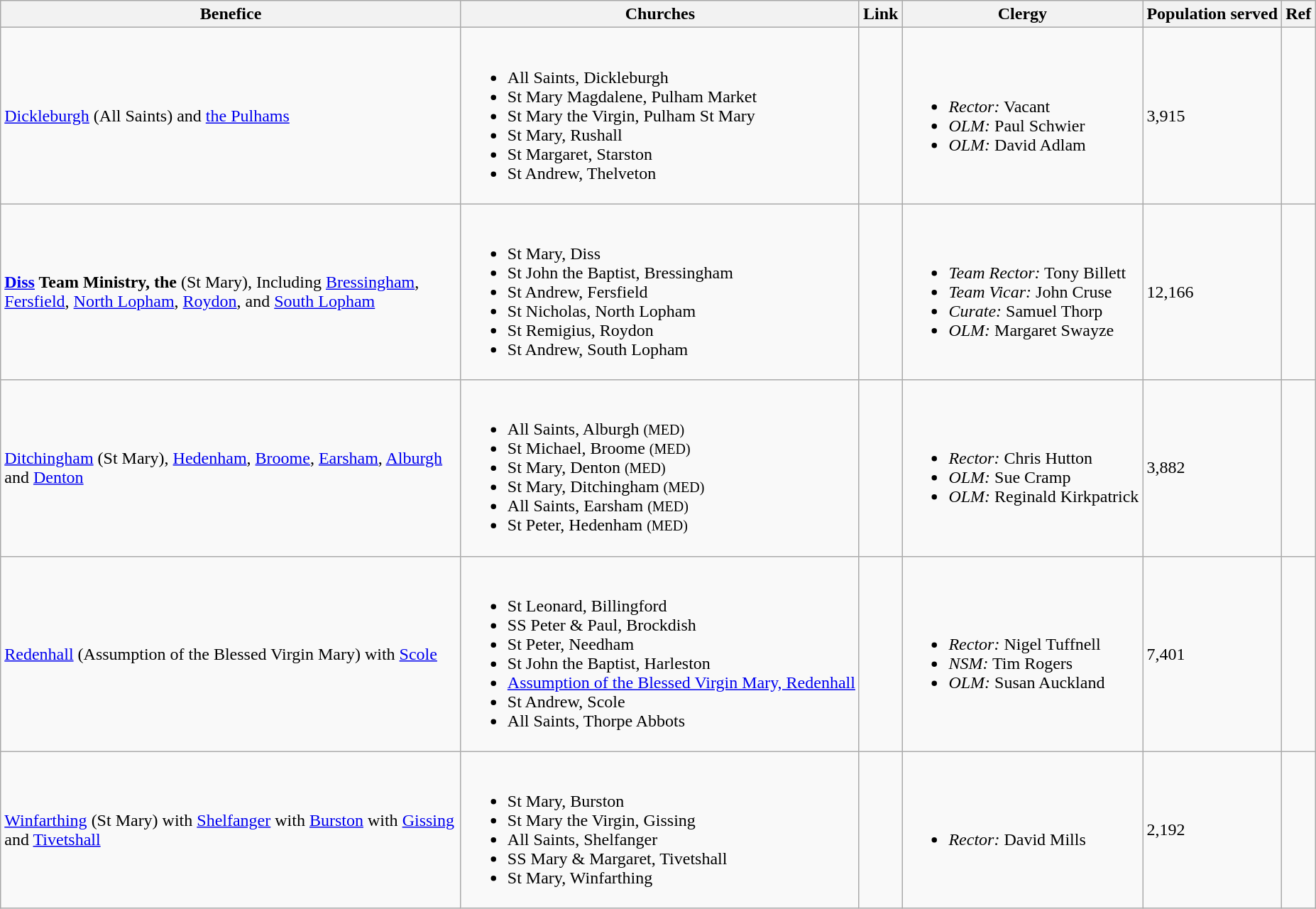<table class="wikitable">
<tr>
<th width="425">Benefice</th>
<th>Churches</th>
<th>Link</th>
<th>Clergy</th>
<th>Population served</th>
<th>Ref</th>
</tr>
<tr>
<td><a href='#'>Dickleburgh</a> (All Saints) and <a href='#'>the Pulhams</a></td>
<td><br><ul><li>All Saints, Dickleburgh</li><li>St Mary Magdalene, Pulham Market</li><li>St Mary the Virgin, Pulham St Mary</li><li>St Mary, Rushall</li><li>St Margaret, Starston</li><li>St Andrew, Thelveton</li></ul></td>
<td></td>
<td><br><ul><li><em>Rector:</em> Vacant</li><li><em>OLM:</em> Paul Schwier</li><li><em>OLM:</em> David Adlam</li></ul></td>
<td>3,915</td>
<td></td>
</tr>
<tr>
<td><strong><a href='#'>Diss</a> Team Ministry, the</strong> (St Mary), Including <a href='#'>Bressingham</a>, <a href='#'>Fersfield</a>, <a href='#'>North Lopham</a>, <a href='#'>Roydon</a>, and <a href='#'>South Lopham</a></td>
<td><br><ul><li>St Mary, Diss</li><li>St John the Baptist, Bressingham</li><li>St Andrew, Fersfield</li><li>St Nicholas, North Lopham</li><li>St Remigius, Roydon</li><li>St Andrew, South Lopham</li></ul></td>
<td></td>
<td><br><ul><li><em>Team Rector:</em> Tony Billett</li><li><em>Team Vicar:</em> John Cruse</li><li><em>Curate:</em> Samuel Thorp</li><li><em>OLM:</em> Margaret Swayze</li></ul></td>
<td>12,166</td>
<td></td>
</tr>
<tr>
<td><a href='#'>Ditchingham</a> (St Mary), <a href='#'>Hedenham</a>, <a href='#'>Broome</a>, <a href='#'>Earsham</a>, <a href='#'>Alburgh</a> and <a href='#'>Denton</a></td>
<td><br><ul><li>All Saints, Alburgh <small>(MED)</small></li><li>St Michael, Broome <small>(MED)</small></li><li>St Mary, Denton <small>(MED)</small></li><li>St Mary, Ditchingham <small>(MED)</small></li><li>All Saints, Earsham <small>(MED)</small></li><li>St Peter, Hedenham <small>(MED)</small></li></ul></td>
<td></td>
<td><br><ul><li><em>Rector:</em> Chris Hutton</li><li><em>OLM:</em> Sue Cramp</li><li><em>OLM:</em> Reginald Kirkpatrick</li></ul></td>
<td>3,882</td>
<td></td>
</tr>
<tr>
<td><a href='#'>Redenhall</a> (Assumption of the Blessed Virgin Mary) with <a href='#'>Scole</a></td>
<td><br><ul><li>St Leonard, Billingford</li><li>SS Peter & Paul, Brockdish</li><li>St Peter, Needham</li><li>St John the Baptist, Harleston</li><li><a href='#'>Assumption of the Blessed Virgin Mary, Redenhall</a></li><li>St Andrew, Scole</li><li>All Saints, Thorpe Abbots</li></ul></td>
<td></td>
<td><br><ul><li><em>Rector:</em> Nigel Tuffnell</li><li><em>NSM:</em> Tim Rogers</li><li><em>OLM:</em> Susan Auckland</li></ul></td>
<td>7,401</td>
<td></td>
</tr>
<tr>
<td><a href='#'>Winfarthing</a> (St Mary) with <a href='#'>Shelfanger</a> with <a href='#'>Burston</a> with <a href='#'>Gissing</a> and <a href='#'>Tivetshall</a></td>
<td><br><ul><li>St Mary, Burston</li><li>St Mary the Virgin, Gissing</li><li>All Saints, Shelfanger</li><li>SS Mary & Margaret, Tivetshall</li><li>St Mary, Winfarthing</li></ul></td>
<td></td>
<td><br><ul><li><em>Rector:</em> David Mills</li></ul></td>
<td>2,192</td>
<td></td>
</tr>
</table>
